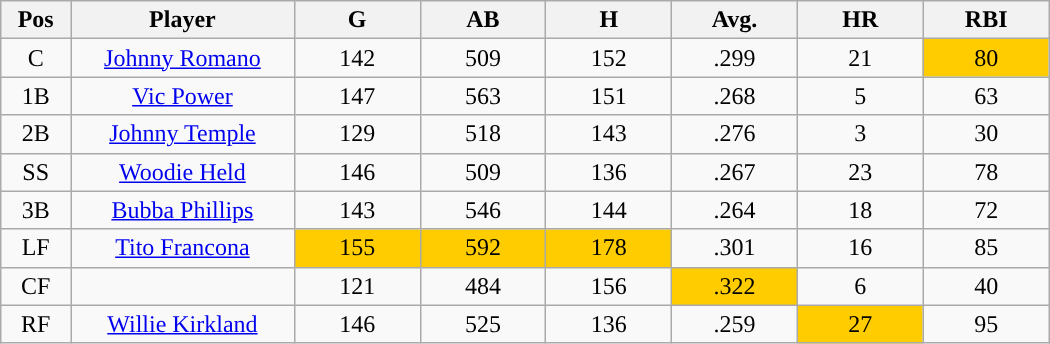<table class="wikitable sortable">
<tr>
<th bgcolor="#DDDDFF" width="5%">Pos</th>
<th bgcolor="#DDDDFF" width="16%">Player</th>
<th bgcolor="#DDDDFF" width="9%">G</th>
<th bgcolor="#DDDDFF" width="9%">AB</th>
<th bgcolor="#DDDDFF" width="9%">H</th>
<th bgcolor="#DDDDFF" width="9%">Avg.</th>
<th bgcolor="#DDDDFF" width="9%">HR</th>
<th bgcolor="#DDDDFF" width="9%">RBI</th>
</tr>
<tr align="center">
<td>C</td>
<td><a href='#'>Johnny Romano</a></td>
<td>142</td>
<td>509</td>
<td>152</td>
<td>.299</td>
<td>21</td>
<td style="background:#fc0;">80</td>
</tr>
<tr align="center">
<td>1B</td>
<td><a href='#'>Vic Power</a></td>
<td>147</td>
<td>563</td>
<td>151</td>
<td>.268</td>
<td>5</td>
<td>63</td>
</tr>
<tr align="center">
<td>2B</td>
<td><a href='#'>Johnny Temple</a></td>
<td>129</td>
<td>518</td>
<td>143</td>
<td>.276</td>
<td>3</td>
<td>30</td>
</tr>
<tr align="center">
<td>SS</td>
<td><a href='#'>Woodie Held</a></td>
<td>146</td>
<td>509</td>
<td>136</td>
<td>.267</td>
<td>23</td>
<td>78</td>
</tr>
<tr align="center">
<td>3B</td>
<td><a href='#'>Bubba Phillips</a></td>
<td>143</td>
<td>546</td>
<td>144</td>
<td>.264</td>
<td>18</td>
<td>72</td>
</tr>
<tr align="center">
<td>LF</td>
<td><a href='#'>Tito Francona</a></td>
<td style="background:#fc0;">155</td>
<td style="background:#fc0;">592</td>
<td style="background:#fc0;">178</td>
<td>.301</td>
<td>16</td>
<td>85</td>
</tr>
<tr align="center">
<td>CF</td>
<td></td>
<td>121</td>
<td>484</td>
<td>156</td>
<td style="background:#fc0;">.322</td>
<td>6</td>
<td>40</td>
</tr>
<tr align="center">
<td>RF</td>
<td><a href='#'>Willie Kirkland</a></td>
<td>146</td>
<td>525</td>
<td>136</td>
<td>.259</td>
<td style="background:#fc0;">27</td>
<td>95</td>
</tr>
</table>
